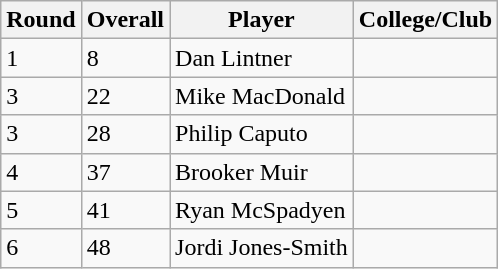<table class="wikitable">
<tr>
<th>Round</th>
<th>Overall</th>
<th>Player</th>
<th>College/Club</th>
</tr>
<tr>
<td>1</td>
<td>8</td>
<td>Dan Lintner</td>
<td></td>
</tr>
<tr>
<td>3</td>
<td>22</td>
<td>Mike MacDonald</td>
<td></td>
</tr>
<tr>
<td>3</td>
<td>28</td>
<td>Philip Caputo</td>
<td></td>
</tr>
<tr>
<td>4</td>
<td>37</td>
<td>Brooker Muir</td>
<td></td>
</tr>
<tr>
<td>5</td>
<td>41</td>
<td>Ryan McSpadyen</td>
<td></td>
</tr>
<tr>
<td>6</td>
<td>48</td>
<td>Jordi Jones-Smith</td>
<td></td>
</tr>
</table>
